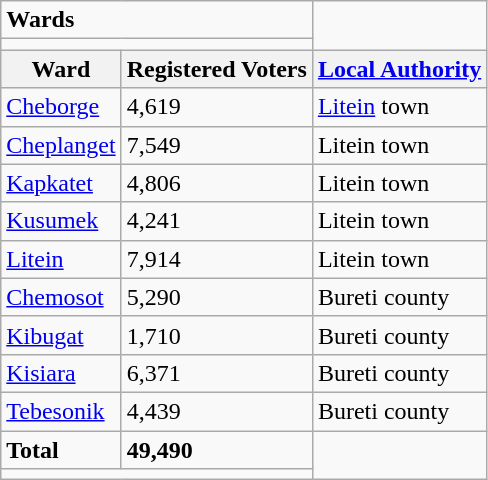<table class="wikitable">
<tr>
<td colspan="2"><strong>Wards</strong></td>
</tr>
<tr>
<td colspan="2"></td>
</tr>
<tr>
<th>Ward</th>
<th>Registered Voters</th>
<th><a href='#'>Local Authority</a></th>
</tr>
<tr>
<td><a href='#'>Cheborge</a></td>
<td>4,619</td>
<td><a href='#'>Litein</a> town</td>
</tr>
<tr>
<td><a href='#'>Cheplanget</a></td>
<td>7,549</td>
<td>Litein town</td>
</tr>
<tr>
<td><a href='#'>Kapkatet</a></td>
<td>4,806</td>
<td>Litein town</td>
</tr>
<tr>
<td><a href='#'>Kusumek</a></td>
<td>4,241</td>
<td>Litein town</td>
</tr>
<tr>
<td><a href='#'>Litein</a></td>
<td>7,914</td>
<td>Litein town</td>
</tr>
<tr>
<td><a href='#'>Chemosot</a></td>
<td>5,290</td>
<td>Bureti county</td>
</tr>
<tr>
<td><a href='#'>Kibugat</a></td>
<td>1,710</td>
<td>Bureti county</td>
</tr>
<tr>
<td><a href='#'>Kisiara</a></td>
<td>6,371</td>
<td>Bureti county</td>
</tr>
<tr>
<td><a href='#'>Tebesonik</a></td>
<td>4,439</td>
<td>Bureti county</td>
</tr>
<tr>
<td><strong>Total</strong></td>
<td><strong>49,490</strong></td>
</tr>
<tr>
<td colspan="2"></td>
</tr>
</table>
